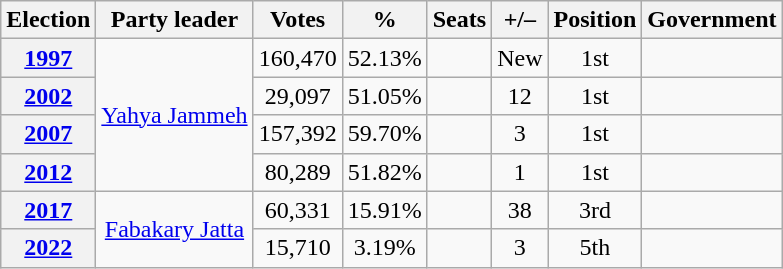<table class=wikitable style=text-align:center>
<tr>
<th>Election</th>
<th>Party leader</th>
<th>Votes</th>
<th>%</th>
<th>Seats</th>
<th>+/–</th>
<th>Position</th>
<th>Government</th>
</tr>
<tr>
<th><a href='#'>1997</a></th>
<td rowspan="4"><a href='#'>Yahya Jammeh</a></td>
<td>160,470</td>
<td>52.13%</td>
<td></td>
<td>New</td>
<td> 1st</td>
<td></td>
</tr>
<tr>
<th><a href='#'>2002</a></th>
<td>29,097</td>
<td>51.05%</td>
<td></td>
<td> 12</td>
<td> 1st</td>
<td></td>
</tr>
<tr>
<th><a href='#'>2007</a></th>
<td>157,392</td>
<td>59.70%</td>
<td></td>
<td> 3</td>
<td> 1st</td>
<td></td>
</tr>
<tr>
<th><a href='#'>2012</a></th>
<td>80,289</td>
<td>51.82%</td>
<td></td>
<td> 1</td>
<td> 1st</td>
<td></td>
</tr>
<tr>
<th><a href='#'>2017</a></th>
<td rowspan="2"><a href='#'>Fabakary Jatta</a></td>
<td>60,331</td>
<td>15.91%</td>
<td></td>
<td> 38</td>
<td> 3rd</td>
<td></td>
</tr>
<tr>
<th><a href='#'>2022</a></th>
<td>15,710</td>
<td>3.19%</td>
<td></td>
<td> 3</td>
<td> 5th</td>
<td><br></td>
</tr>
</table>
